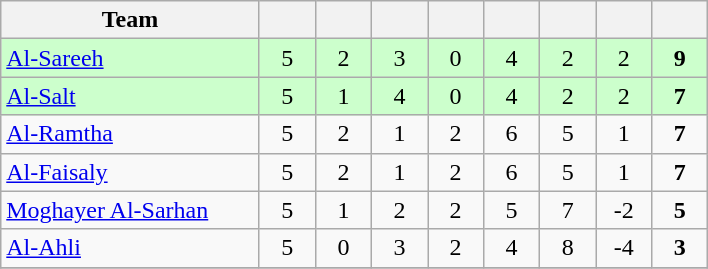<table class="wikitable" style="text-align: center;">
<tr>
<th width="165">Team</th>
<th width="30"></th>
<th width="30"></th>
<th width="30"></th>
<th width="30"></th>
<th width="30"></th>
<th width="30"></th>
<th width="30"></th>
<th width="30"></th>
</tr>
<tr bgcolor="#ccffcc">
<td align="left"><a href='#'>Al-Sareeh</a></td>
<td>5</td>
<td>2</td>
<td>3</td>
<td>0</td>
<td>4</td>
<td>2</td>
<td>2</td>
<td><strong>9</strong></td>
</tr>
<tr bgcolor="#ccffcc">
<td align="left"><a href='#'>Al-Salt</a></td>
<td>5</td>
<td>1</td>
<td>4</td>
<td>0</td>
<td>4</td>
<td>2</td>
<td>2</td>
<td><strong>7</strong></td>
</tr>
<tr>
<td align="left"><a href='#'>Al-Ramtha</a></td>
<td>5</td>
<td>2</td>
<td>1</td>
<td>2</td>
<td>6</td>
<td>5</td>
<td>1</td>
<td><strong>7</strong></td>
</tr>
<tr>
<td align="left"><a href='#'>Al-Faisaly</a></td>
<td>5</td>
<td>2</td>
<td>1</td>
<td>2</td>
<td>6</td>
<td>5</td>
<td>1</td>
<td><strong>7</strong></td>
</tr>
<tr>
<td align="left"><a href='#'>Moghayer Al-Sarhan</a></td>
<td>5</td>
<td>1</td>
<td>2</td>
<td>2</td>
<td>5</td>
<td>7</td>
<td>-2</td>
<td><strong>5</strong></td>
</tr>
<tr>
<td align="left"><a href='#'>Al-Ahli</a></td>
<td>5</td>
<td>0</td>
<td>3</td>
<td>2</td>
<td>4</td>
<td>8</td>
<td>-4</td>
<td><strong>3</strong></td>
</tr>
<tr>
</tr>
</table>
